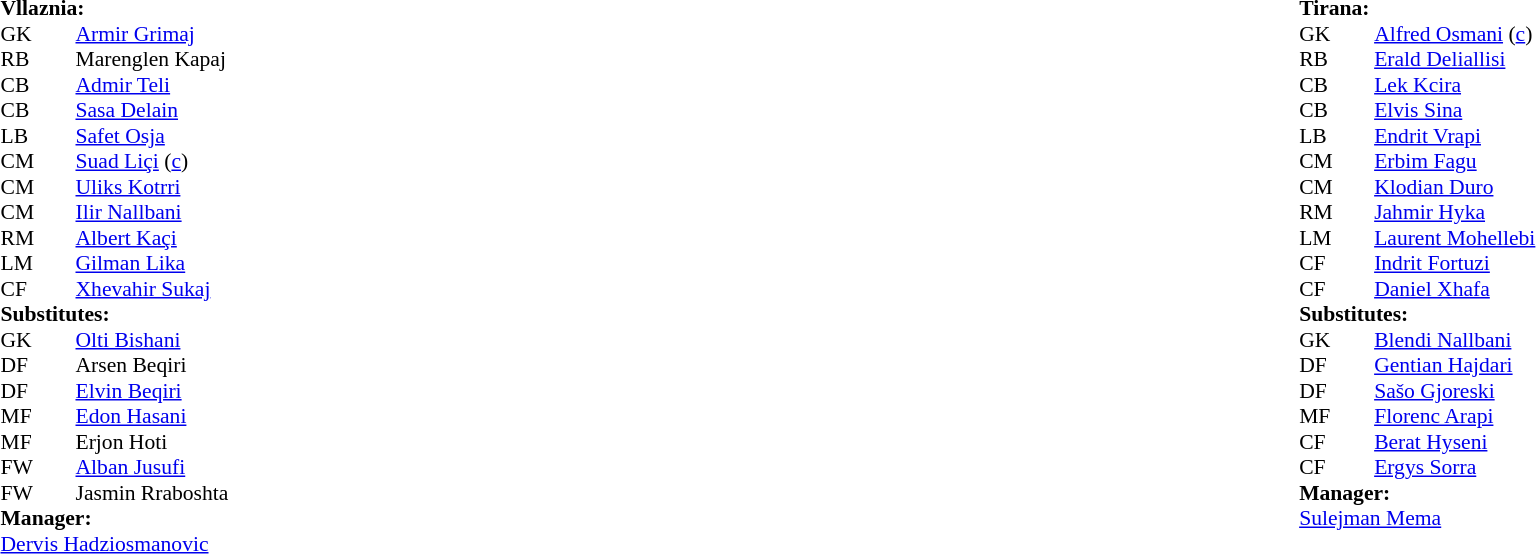<table width="100%">
<tr>
<td valign="top" width="50%"><br><table style="font-size: 90%" cellspacing="0" cellpadding="0">
<tr>
<td colspan="4"><strong>Vllaznia:</strong></td>
</tr>
<tr>
<th width="25"></th>
<th width="25"></th>
</tr>
<tr>
<td>GK</td>
<td></td>
<td> <a href='#'>Armir Grimaj</a></td>
</tr>
<tr>
<td>RB</td>
<td></td>
<td> Marenglen Kapaj</td>
</tr>
<tr>
<td>CB</td>
<td></td>
<td> <a href='#'>Admir Teli</a></td>
</tr>
<tr>
<td>CB</td>
<td></td>
<td> <a href='#'>Sasa Delain</a></td>
</tr>
<tr>
<td>LB</td>
<td></td>
<td> <a href='#'>Safet Osja</a></td>
</tr>
<tr>
<td>CM</td>
<td></td>
<td> <a href='#'>Suad Liçi</a> (<a href='#'>c</a>)</td>
</tr>
<tr>
<td>CM</td>
<td></td>
<td> <a href='#'>Uliks Kotrri</a></td>
</tr>
<tr>
<td>CM</td>
<td></td>
<td> <a href='#'>Ilir Nallbani</a></td>
<td></td>
<td></td>
</tr>
<tr>
<td>RM</td>
<td></td>
<td> <a href='#'>Albert Kaçi</a></td>
</tr>
<tr>
<td>LM</td>
<td></td>
<td> <a href='#'>Gilman Lika</a></td>
</tr>
<tr>
<td>CF</td>
<td></td>
<td> <a href='#'>Xhevahir Sukaj</a></td>
</tr>
<tr>
<td colspan=4><strong>Substitutes:</strong></td>
</tr>
<tr>
<td>GK</td>
<td></td>
<td> <a href='#'>Olti Bishani</a></td>
</tr>
<tr>
<td>DF</td>
<td></td>
<td> Arsen Beqiri</td>
</tr>
<tr>
<td>DF</td>
<td></td>
<td> <a href='#'>Elvin Beqiri</a></td>
</tr>
<tr>
<td>MF</td>
<td></td>
<td> <a href='#'>Edon Hasani</a></td>
</tr>
<tr>
<td>MF</td>
<td></td>
<td> Erjon Hoti</td>
<td></td>
<td></td>
</tr>
<tr>
<td>FW</td>
<td></td>
<td> <a href='#'>Alban Jusufi</a></td>
</tr>
<tr>
<td>FW</td>
<td></td>
<td> Jasmin Rraboshta</td>
</tr>
<tr>
<td colspan=4><strong>Manager:</strong></td>
</tr>
<tr>
<td colspan="4"> <a href='#'>Dervis Hadziosmanovic</a></td>
</tr>
</table>
</td>
<td valign="top" width="50%"><br><table style="font-size: 90%" cellspacing="0" cellpadding="0" align=center>
<tr>
<td colspan="4"><strong>Tirana:</strong></td>
</tr>
<tr>
<th width="25"></th>
<th width="25"></th>
</tr>
<tr>
<td>GK</td>
<td></td>
<td> <a href='#'>Alfred Osmani</a> (<a href='#'>c</a>)</td>
</tr>
<tr>
<td>RB</td>
<td></td>
<td> <a href='#'>Erald Deliallisi</a></td>
</tr>
<tr>
<td>CB</td>
<td></td>
<td> <a href='#'>Lek Kcira</a></td>
</tr>
<tr>
<td>CB</td>
<td></td>
<td> <a href='#'>Elvis Sina</a></td>
<td></td>
<td></td>
</tr>
<tr>
<td>LB</td>
<td></td>
<td> <a href='#'>Endrit Vrapi</a></td>
</tr>
<tr>
<td>CM</td>
<td></td>
<td> <a href='#'>Erbim Fagu</a></td>
</tr>
<tr>
<td>CM</td>
<td></td>
<td> <a href='#'>Klodian Duro</a></td>
<td></td>
<td></td>
</tr>
<tr>
<td>RM</td>
<td></td>
<td> <a href='#'>Jahmir Hyka</a></td>
</tr>
<tr>
<td>LM</td>
<td></td>
<td> <a href='#'>Laurent Mohellebi</a></td>
</tr>
<tr>
<td>CF</td>
<td></td>
<td> <a href='#'>Indrit Fortuzi</a></td>
</tr>
<tr>
<td>CF</td>
<td></td>
<td> <a href='#'>Daniel Xhafa</a></td>
</tr>
<tr>
<td colspan=4><strong>Substitutes:</strong></td>
</tr>
<tr>
<td>GK</td>
<td></td>
<td> <a href='#'>Blendi Nallbani</a></td>
</tr>
<tr>
<td>DF</td>
<td></td>
<td> <a href='#'>Gentian Hajdari</a></td>
<td></td>
<td></td>
</tr>
<tr>
<td>DF</td>
<td></td>
<td> <a href='#'>Sašo Gjoreski</a></td>
<td></td>
<td></td>
</tr>
<tr>
<td>MF</td>
<td></td>
<td> <a href='#'>Florenc Arapi</a></td>
<td></td>
<td></td>
</tr>
<tr>
<td>CF</td>
<td></td>
<td> <a href='#'>Berat Hyseni</a></td>
</tr>
<tr>
<td>CF</td>
<td></td>
<td> <a href='#'>Ergys Sorra</a></td>
</tr>
<tr>
<td colspan=4><strong>Manager:</strong></td>
</tr>
<tr>
<td colspan="4"> <a href='#'>Sulejman Mema</a></td>
</tr>
<tr>
</tr>
</table>
</td>
</tr>
</table>
